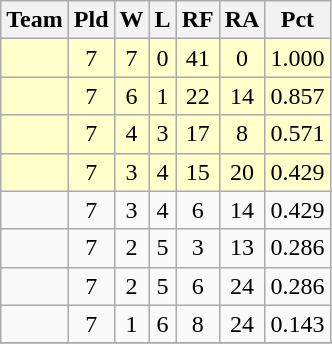<table class="wikitable">
<tr>
<th bgcolor="#efefef"><strong>Team</strong></th>
<th bgcolor="#efefef"><strong>Pld</strong></th>
<th bgcolor="#efefef"><strong>W</strong></th>
<th bgcolor="#efefef"><strong>L</strong></th>
<th bgcolor="#efefef"><strong>RF</strong></th>
<th bgcolor="#efefef"><strong>RA</strong></th>
<th bgcolor="#efefef"><strong>Pct</strong></th>
</tr>
<tr align=center bgcolor="#ffffcc">
<td align=left></td>
<td>7</td>
<td>7</td>
<td>0</td>
<td>41</td>
<td>0</td>
<td>1.000</td>
</tr>
<tr align=center bgcolor="#ffffcc">
<td align=left></td>
<td>7</td>
<td>6</td>
<td>1</td>
<td>22</td>
<td>14</td>
<td>0.857</td>
</tr>
<tr align=center bgcolor="#ffffcc">
<td align=left></td>
<td>7</td>
<td>4</td>
<td>3</td>
<td>17</td>
<td>8</td>
<td>0.571</td>
</tr>
<tr align=center bgcolor="#ffffcc">
<td align=left></td>
<td>7</td>
<td>3</td>
<td>4</td>
<td>15</td>
<td>20</td>
<td>0.429</td>
</tr>
<tr align=center>
<td align=left></td>
<td>7</td>
<td>3</td>
<td>4</td>
<td>6</td>
<td>14</td>
<td>0.429</td>
</tr>
<tr align=center>
<td align=left></td>
<td>7</td>
<td>2</td>
<td>5</td>
<td>3</td>
<td>13</td>
<td>0.286</td>
</tr>
<tr align=center>
<td align=left></td>
<td>7</td>
<td>2</td>
<td>5</td>
<td>6</td>
<td>24</td>
<td>0.286</td>
</tr>
<tr align=center>
<td align=left></td>
<td>7</td>
<td>1</td>
<td>6</td>
<td>8</td>
<td>24</td>
<td>0.143</td>
</tr>
<tr>
</tr>
</table>
